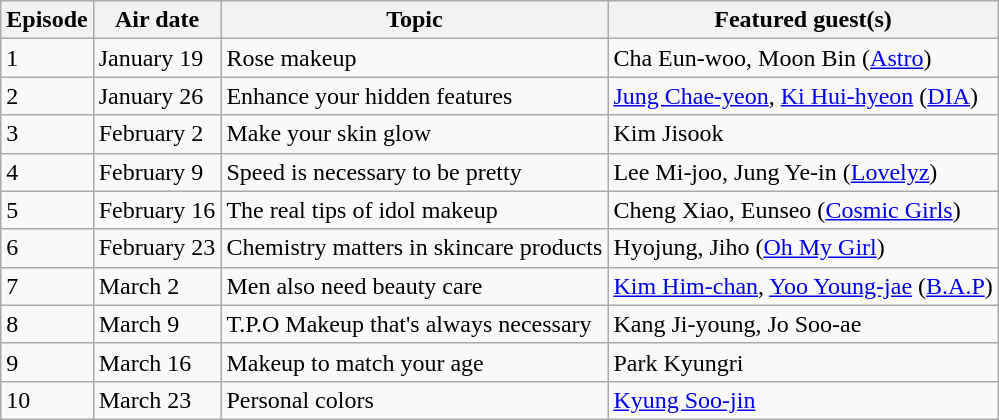<table class="wikitable">
<tr>
<th>Episode</th>
<th>Air date</th>
<th>Topic</th>
<th>Featured guest(s)</th>
</tr>
<tr>
<td>1</td>
<td>January 19</td>
<td>Rose makeup</td>
<td>Cha Eun-woo, Moon Bin (<a href='#'>Astro</a>)</td>
</tr>
<tr>
<td>2</td>
<td>January 26</td>
<td>Enhance your hidden features</td>
<td><a href='#'>Jung Chae-yeon</a>, <a href='#'>Ki Hui-hyeon</a> (<a href='#'>DIA</a>)</td>
</tr>
<tr>
<td>3</td>
<td>February 2</td>
<td>Make your skin glow</td>
<td>Kim Jisook</td>
</tr>
<tr>
<td>4</td>
<td>February 9</td>
<td>Speed is necessary to be pretty</td>
<td>Lee Mi-joo, Jung Ye-in (<a href='#'>Lovelyz</a>)</td>
</tr>
<tr>
<td>5</td>
<td>February 16</td>
<td>The real tips of idol makeup</td>
<td>Cheng Xiao, Eunseo (<a href='#'>Cosmic Girls</a>)</td>
</tr>
<tr>
<td>6</td>
<td>February 23</td>
<td>Chemistry matters in skincare products</td>
<td>Hyojung, Jiho (<a href='#'>Oh My Girl</a>)</td>
</tr>
<tr>
<td>7</td>
<td>March 2</td>
<td>Men also need beauty care</td>
<td><a href='#'>Kim Him-chan</a>, <a href='#'>Yoo Young-jae</a> (<a href='#'>B.A.P</a>)</td>
</tr>
<tr>
<td>8</td>
<td>March 9</td>
<td>T.P.O Makeup that's always necessary</td>
<td>Kang Ji-young, Jo Soo-ae</td>
</tr>
<tr>
<td>9</td>
<td>March 16</td>
<td>Makeup to match your age</td>
<td>Park Kyungri</td>
</tr>
<tr>
<td>10</td>
<td>March 23</td>
<td>Personal colors</td>
<td><a href='#'>Kyung Soo-jin</a></td>
</tr>
</table>
